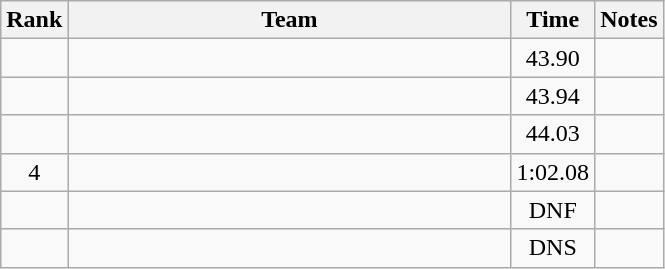<table class="wikitable" style="text-align:center">
<tr>
<th>Rank</th>
<th Style="width:18em">Team</th>
<th>Time</th>
<th>Notes</th>
</tr>
<tr>
<td></td>
<td style="text-align:left"></td>
<td>43.90</td>
<td></td>
</tr>
<tr>
<td></td>
<td style="text-align:left"></td>
<td>43.94</td>
<td></td>
</tr>
<tr>
<td></td>
<td style="text-align:left"></td>
<td>44.03</td>
<td></td>
</tr>
<tr>
<td>4</td>
<td style="text-align:left"></td>
<td>1:02.08</td>
<td></td>
</tr>
<tr>
<td></td>
<td style="text-align:left"></td>
<td>DNF</td>
<td></td>
</tr>
<tr>
<td></td>
<td style="text-align:left"></td>
<td>DNS</td>
<td></td>
</tr>
</table>
